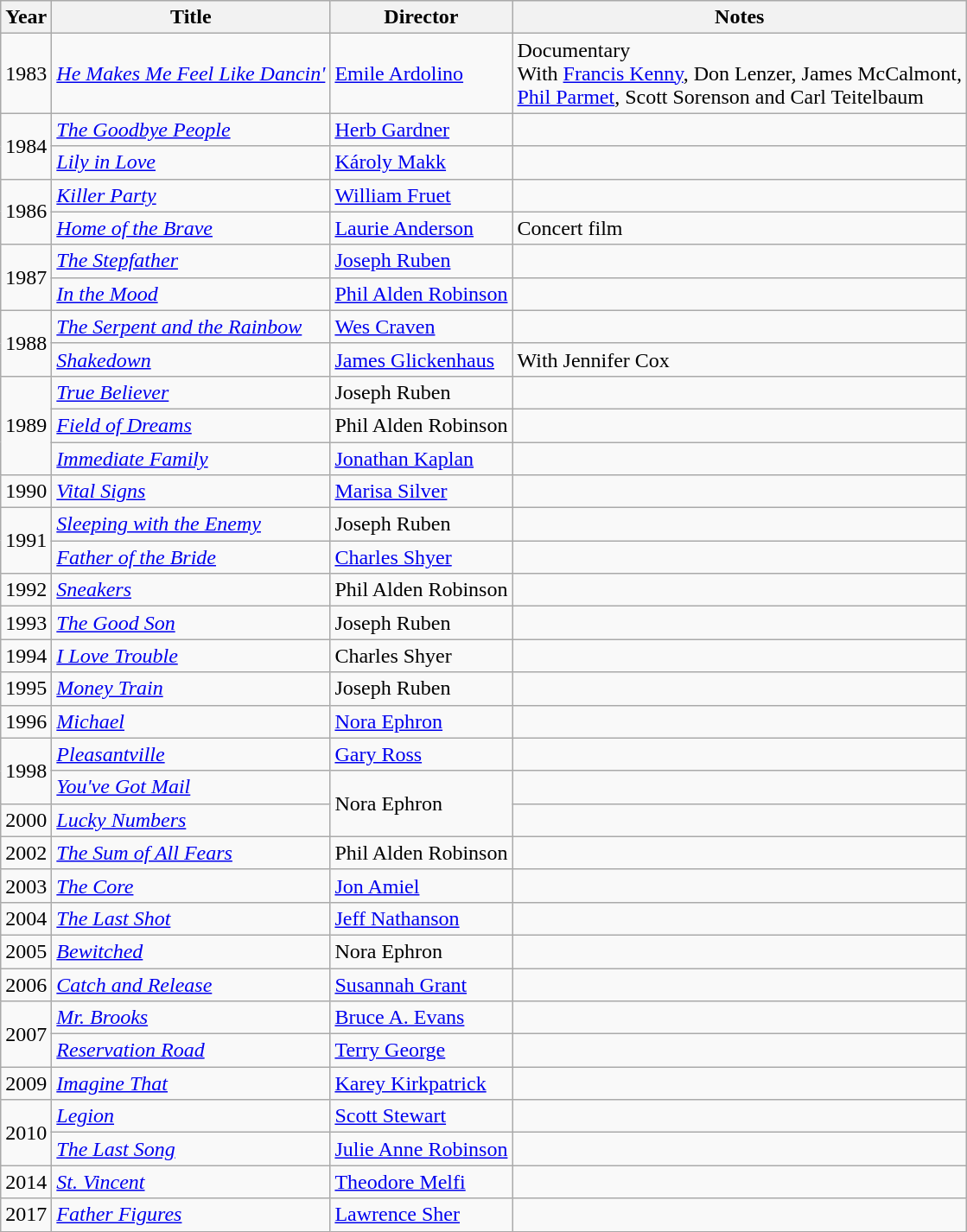<table class="wikitable">
<tr>
<th>Year</th>
<th>Title</th>
<th>Director</th>
<th>Notes</th>
</tr>
<tr>
<td>1983</td>
<td><em><a href='#'>He Makes Me Feel Like Dancin'</a></em></td>
<td><a href='#'>Emile Ardolino</a></td>
<td>Documentary<br>With <a href='#'>Francis Kenny</a>, Don Lenzer, James McCalmont,<br><a href='#'>Phil Parmet</a>, Scott Sorenson and Carl Teitelbaum</td>
</tr>
<tr>
<td rowspan=2>1984</td>
<td><em><a href='#'>The Goodbye People</a></em></td>
<td><a href='#'>Herb Gardner</a></td>
<td></td>
</tr>
<tr>
<td><em><a href='#'>Lily in Love</a></em></td>
<td><a href='#'>Károly Makk</a></td>
<td></td>
</tr>
<tr>
<td rowspan=2>1986</td>
<td><em><a href='#'>Killer Party</a></em></td>
<td><a href='#'>William Fruet</a></td>
<td></td>
</tr>
<tr>
<td><em><a href='#'>Home of the Brave</a></em></td>
<td><a href='#'>Laurie Anderson</a></td>
<td>Concert film</td>
</tr>
<tr>
<td rowspan=2>1987</td>
<td><em><a href='#'>The Stepfather</a></em></td>
<td><a href='#'>Joseph Ruben</a></td>
<td></td>
</tr>
<tr>
<td><em><a href='#'>In the Mood</a></em></td>
<td><a href='#'>Phil Alden Robinson</a></td>
<td></td>
</tr>
<tr>
<td rowspan=2>1988</td>
<td><em><a href='#'>The Serpent and the Rainbow</a></em></td>
<td><a href='#'>Wes Craven</a></td>
<td></td>
</tr>
<tr>
<td><em><a href='#'>Shakedown</a></em></td>
<td><a href='#'>James Glickenhaus</a></td>
<td>With Jennifer Cox</td>
</tr>
<tr>
<td rowspan=3>1989</td>
<td><em><a href='#'>True Believer</a></em></td>
<td>Joseph Ruben</td>
<td></td>
</tr>
<tr>
<td><em><a href='#'>Field of Dreams</a></em></td>
<td>Phil Alden Robinson</td>
<td></td>
</tr>
<tr>
<td><em><a href='#'>Immediate Family</a></em></td>
<td><a href='#'>Jonathan Kaplan</a></td>
<td></td>
</tr>
<tr>
<td>1990</td>
<td><em><a href='#'>Vital Signs</a></em></td>
<td><a href='#'>Marisa Silver</a></td>
<td></td>
</tr>
<tr>
<td rowspan=2>1991</td>
<td><em><a href='#'>Sleeping with the Enemy</a></em></td>
<td>Joseph Ruben</td>
<td></td>
</tr>
<tr>
<td><em><a href='#'>Father of the Bride</a></em></td>
<td><a href='#'>Charles Shyer</a></td>
<td></td>
</tr>
<tr>
<td>1992</td>
<td><em><a href='#'>Sneakers</a></em></td>
<td>Phil Alden Robinson</td>
<td></td>
</tr>
<tr>
<td>1993</td>
<td><em><a href='#'>The Good Son</a></em></td>
<td>Joseph Ruben</td>
<td></td>
</tr>
<tr>
<td>1994</td>
<td><em><a href='#'>I Love Trouble</a></em></td>
<td>Charles Shyer</td>
<td></td>
</tr>
<tr>
<td>1995</td>
<td><em><a href='#'>Money Train</a></em></td>
<td>Joseph Ruben</td>
<td></td>
</tr>
<tr>
<td>1996</td>
<td><em><a href='#'>Michael</a></em></td>
<td><a href='#'>Nora Ephron</a></td>
<td></td>
</tr>
<tr>
<td rowspan=2>1998</td>
<td><em><a href='#'>Pleasantville</a></em></td>
<td><a href='#'>Gary Ross</a></td>
<td></td>
</tr>
<tr>
<td><em><a href='#'>You've Got Mail</a></em></td>
<td rowspan=2>Nora Ephron</td>
<td></td>
</tr>
<tr>
<td>2000</td>
<td><em><a href='#'>Lucky Numbers</a></em></td>
<td></td>
</tr>
<tr>
<td>2002</td>
<td><em><a href='#'>The Sum of All Fears</a></em></td>
<td>Phil Alden Robinson</td>
<td></td>
</tr>
<tr>
<td>2003</td>
<td><em><a href='#'>The Core</a></em></td>
<td><a href='#'>Jon Amiel</a></td>
<td></td>
</tr>
<tr>
<td>2004</td>
<td><em><a href='#'>The Last Shot</a></em></td>
<td><a href='#'>Jeff Nathanson</a></td>
<td></td>
</tr>
<tr>
<td>2005</td>
<td><em><a href='#'>Bewitched</a></em></td>
<td>Nora Ephron</td>
<td></td>
</tr>
<tr>
<td>2006</td>
<td><em><a href='#'>Catch and Release</a></em></td>
<td><a href='#'>Susannah Grant</a></td>
<td></td>
</tr>
<tr>
<td rowspan=2>2007</td>
<td><em><a href='#'>Mr. Brooks</a></em></td>
<td><a href='#'>Bruce A. Evans</a></td>
<td></td>
</tr>
<tr>
<td><em><a href='#'>Reservation Road</a></em></td>
<td><a href='#'>Terry George</a></td>
<td></td>
</tr>
<tr>
<td>2009</td>
<td><em><a href='#'>Imagine That</a></em></td>
<td><a href='#'>Karey Kirkpatrick</a></td>
<td></td>
</tr>
<tr>
<td rowspan=2>2010</td>
<td><em><a href='#'>Legion</a></em></td>
<td><a href='#'>Scott Stewart</a></td>
<td></td>
</tr>
<tr>
<td><em><a href='#'>The Last Song</a></em></td>
<td><a href='#'>Julie Anne Robinson</a></td>
<td></td>
</tr>
<tr>
<td>2014</td>
<td><em><a href='#'>St. Vincent</a></em></td>
<td><a href='#'>Theodore Melfi</a></td>
<td></td>
</tr>
<tr>
<td>2017</td>
<td><em><a href='#'>Father Figures</a></em></td>
<td><a href='#'>Lawrence Sher</a></td>
<td></td>
</tr>
</table>
